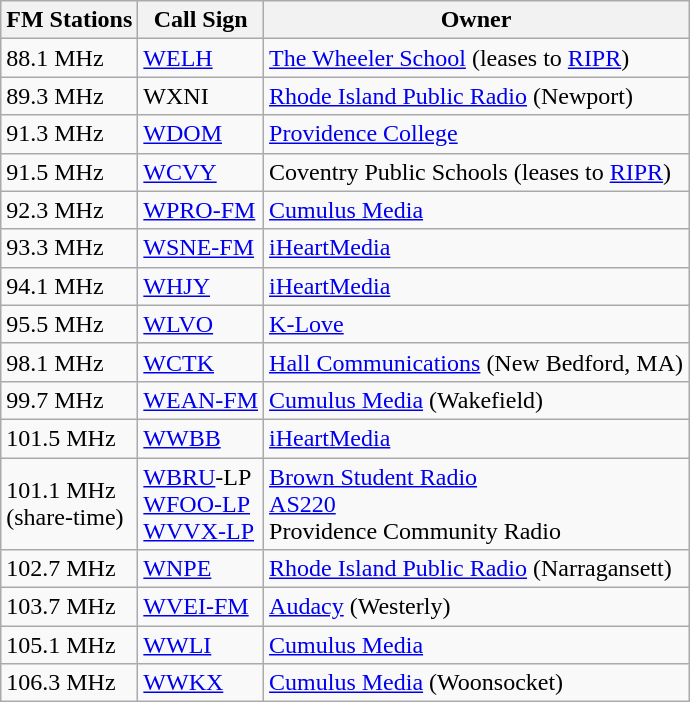<table class="wikitable">
<tr>
<th>FM Stations</th>
<th>Call Sign</th>
<th>Owner</th>
</tr>
<tr>
<td>88.1 MHz</td>
<td><a href='#'>WELH</a></td>
<td><a href='#'>The Wheeler School</a> (leases to <a href='#'>RIPR</a>)</td>
</tr>
<tr>
<td>89.3 MHz</td>
<td>WXNI</td>
<td><a href='#'>Rhode Island Public Radio</a> (Newport)</td>
</tr>
<tr>
<td>91.3 MHz</td>
<td><a href='#'>WDOM</a></td>
<td><a href='#'>Providence College</a></td>
</tr>
<tr>
<td>91.5 MHz</td>
<td><a href='#'>WCVY</a></td>
<td>Coventry Public Schools (leases to <a href='#'>RIPR</a>)</td>
</tr>
<tr>
<td>92.3 MHz</td>
<td><a href='#'>WPRO-FM</a></td>
<td><a href='#'>Cumulus Media</a></td>
</tr>
<tr>
<td>93.3 MHz</td>
<td><a href='#'>WSNE-FM</a></td>
<td><a href='#'>iHeartMedia</a></td>
</tr>
<tr>
<td>94.1 MHz</td>
<td><a href='#'>WHJY</a></td>
<td><a href='#'>iHeartMedia</a></td>
</tr>
<tr>
<td>95.5 MHz</td>
<td><a href='#'>WLVO</a></td>
<td><a href='#'>K-Love</a></td>
</tr>
<tr>
<td>98.1 MHz</td>
<td><a href='#'>WCTK</a></td>
<td><a href='#'>Hall Communications</a> (New Bedford, MA)</td>
</tr>
<tr>
<td>99.7 MHz</td>
<td><a href='#'>WEAN-FM</a></td>
<td><a href='#'>Cumulus Media</a> (Wakefield)</td>
</tr>
<tr>
<td>101.5 MHz</td>
<td><a href='#'>WWBB</a></td>
<td><a href='#'>iHeartMedia</a></td>
</tr>
<tr>
<td>101.1 MHz<br>(share-time)</td>
<td><a href='#'>WBRU</a>-LP<br><a href='#'>WFOO-LP</a><br><a href='#'>WVVX-LP</a></td>
<td><a href='#'>Brown Student Radio</a><br><a href='#'>AS220</a><br>Providence Community Radio</td>
</tr>
<tr>
<td>102.7 MHz</td>
<td><a href='#'>WNPE</a></td>
<td><a href='#'>Rhode Island Public Radio</a> (Narragansett)</td>
</tr>
<tr>
<td>103.7 MHz</td>
<td><a href='#'>WVEI-FM</a></td>
<td><a href='#'>Audacy</a> (Westerly)</td>
</tr>
<tr>
<td>105.1 MHz</td>
<td><a href='#'>WWLI</a></td>
<td><a href='#'>Cumulus Media</a></td>
</tr>
<tr>
<td>106.3 MHz</td>
<td><a href='#'>WWKX</a></td>
<td><a href='#'>Cumulus Media</a> (Woonsocket)</td>
</tr>
</table>
